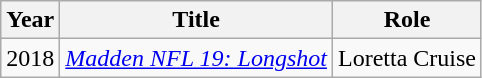<table class="wikitable">
<tr>
<th>Year</th>
<th>Title</th>
<th>Role</th>
</tr>
<tr>
<td>2018</td>
<td><em><a href='#'>Madden NFL 19: Longshot</a></em></td>
<td>Loretta Cruise</td>
</tr>
</table>
